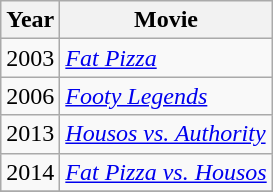<table class="wikitable" border="1">
<tr>
<th>Year</th>
<th>Movie</th>
</tr>
<tr>
<td>2003</td>
<td><em><a href='#'>Fat Pizza</a></em></td>
</tr>
<tr>
<td>2006</td>
<td><em><a href='#'>Footy Legends</a></em></td>
</tr>
<tr>
<td>2013</td>
<td><em><a href='#'>Housos vs. Authority</a></em></td>
</tr>
<tr>
<td>2014</td>
<td><em><a href='#'>Fat Pizza vs. Housos</a></em></td>
</tr>
<tr>
</tr>
</table>
